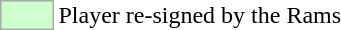<table>
<tr>
<td style="background:#cfc; border:1px solid #aaa; width:2em"></td>
<td>Player re-signed by the Rams</td>
</tr>
</table>
